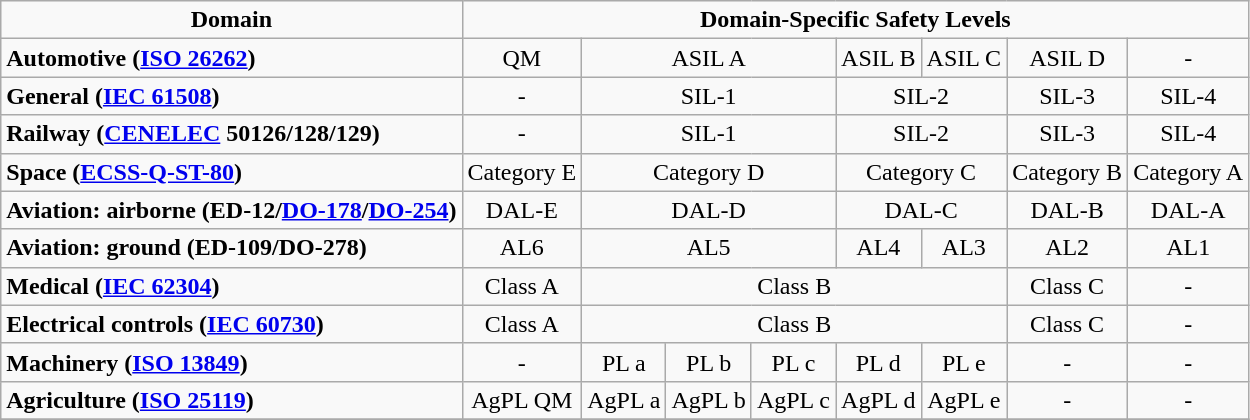<table class="wikitable" border="1" style="text-align:center;">
<tr>
<td><strong>Domain</strong></td>
<td colspan="8"><strong>Domain-Specific Safety Levels</strong></td>
</tr>
<tr>
<td style="text-align:left;"><strong>Automotive (<a href='#'>ISO 26262</a>)</strong></td>
<td>QM</td>
<td colspan="3">ASIL A</td>
<td>ASIL B</td>
<td>ASIL C</td>
<td>ASIL D</td>
<td>-</td>
</tr>
<tr>
<td style="text-align:left;"><strong>General (<a href='#'>IEC 61508</a>)</strong></td>
<td>-</td>
<td colspan="3">SIL-1</td>
<td colspan="2">SIL-2</td>
<td>SIL-3</td>
<td>SIL-4</td>
</tr>
<tr>
<td style="text-align:left;"><strong>Railway (<a href='#'>CENELEC</a> 50126/128/129)</strong></td>
<td>-</td>
<td colspan="3">SIL-1</td>
<td colspan="2">SIL-2</td>
<td>SIL-3</td>
<td>SIL-4</td>
</tr>
<tr>
<td style="text-align:left;"><strong>Space (<a href='#'>ECSS-Q-ST-80</a>)</strong></td>
<td>Category E</td>
<td colspan="3">Category D</td>
<td colspan="2">Category C</td>
<td>Category B</td>
<td>Category A</td>
</tr>
<tr>
<td style="text-align:left;"><strong>Aviation: airborne (ED-12/<a href='#'>DO-178</a>/<a href='#'>DO-254</a>)</strong></td>
<td>DAL-E</td>
<td colspan="3">DAL-D</td>
<td colspan="2">DAL-C</td>
<td>DAL-B</td>
<td>DAL-A</td>
</tr>
<tr>
<td style="text-align:left;"><strong>Aviation: ground (ED-109/DO-278)</strong></td>
<td>AL6</td>
<td colspan="3">AL5</td>
<td>AL4</td>
<td>AL3</td>
<td>AL2</td>
<td>AL1</td>
</tr>
<tr>
<td style="text-align:left;"><strong>Medical (<a href='#'>IEC 62304</a>)</strong></td>
<td>Class A</td>
<td colspan="5">Class B</td>
<td>Class C</td>
<td>-</td>
</tr>
<tr>
<td style="text-align:left;"><strong>Electrical controls (<a href='#'>IEC 60730</a>)</strong></td>
<td>Class A</td>
<td colspan="5">Class B</td>
<td>Class C</td>
<td>-</td>
</tr>
<tr>
<td style="text-align:left;"><strong>Machinery (<a href='#'>ISO 13849</a>)</strong></td>
<td>-</td>
<td>PL a</td>
<td>PL b</td>
<td>PL c</td>
<td>PL d</td>
<td>PL e</td>
<td>-</td>
<td>-</td>
</tr>
<tr>
<td style="text-align:left;"><strong>Agriculture (<a href='#'>ISO 25119</a>)</strong></td>
<td>AgPL QM</td>
<td>AgPL a</td>
<td>AgPL b</td>
<td>AgPL c</td>
<td>AgPL d</td>
<td>AgPL e</td>
<td>-</td>
<td>-</td>
</tr>
<tr>
</tr>
</table>
